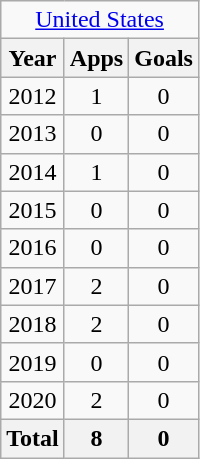<table class="wikitable" style="text-align:center">
<tr>
<td colspan=3><a href='#'>United States</a></td>
</tr>
<tr>
<th>Year</th>
<th>Apps</th>
<th>Goals</th>
</tr>
<tr>
<td>2012</td>
<td>1</td>
<td>0</td>
</tr>
<tr>
<td>2013</td>
<td>0</td>
<td>0</td>
</tr>
<tr>
<td>2014</td>
<td>1</td>
<td>0</td>
</tr>
<tr>
<td>2015</td>
<td>0</td>
<td>0</td>
</tr>
<tr>
<td>2016</td>
<td>0</td>
<td>0</td>
</tr>
<tr>
<td>2017</td>
<td>2</td>
<td>0</td>
</tr>
<tr>
<td>2018</td>
<td>2</td>
<td>0</td>
</tr>
<tr>
<td>2019</td>
<td>0</td>
<td>0</td>
</tr>
<tr>
<td>2020</td>
<td>2</td>
<td>0</td>
</tr>
<tr>
<th>Total</th>
<th>8</th>
<th>0</th>
</tr>
</table>
